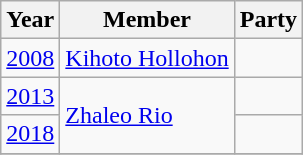<table class="wikitable sortable">
<tr>
<th>Year</th>
<th>Member</th>
<th colspan="2">Party</th>
</tr>
<tr>
<td><a href='#'>2008</a></td>
<td><a href='#'>Kihoto Hollohon</a></td>
<td></td>
</tr>
<tr>
<td><a href='#'>2013</a></td>
<td rowspan=2><a href='#'>Zhaleo Rio</a></td>
<td></td>
</tr>
<tr>
<td><a href='#'>2018</a></td>
<td></td>
</tr>
<tr>
</tr>
</table>
